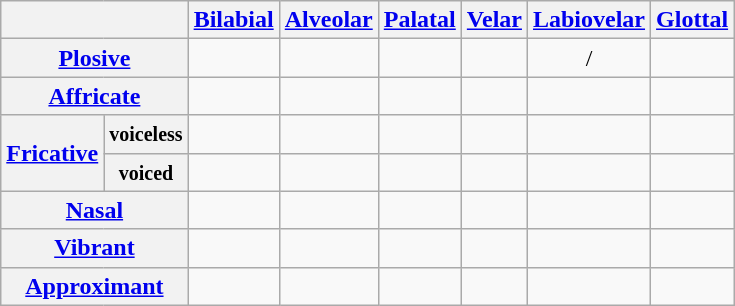<table class="wikitable" style="text-align:center;">
<tr>
<th colspan="2"></th>
<th><a href='#'>Bilabial</a></th>
<th><a href='#'>Alveolar</a></th>
<th><a href='#'>Palatal</a></th>
<th><a href='#'>Velar</a></th>
<th><a href='#'>Labiovelar</a></th>
<th><a href='#'>Glottal</a></th>
</tr>
<tr>
<th colspan="2"><a href='#'>Plosive</a></th>
<td></td>
<td></td>
<td></td>
<td></td>
<td> / </td>
<td></td>
</tr>
<tr>
<th colspan="2"><a href='#'>Affricate</a></th>
<td></td>
<td></td>
<td></td>
<td></td>
<td></td>
<td></td>
</tr>
<tr>
<th rowspan="2"><a href='#'>Fricative</a></th>
<th><small>voiceless</small></th>
<td></td>
<td></td>
<td></td>
<td></td>
<td></td>
<td></td>
</tr>
<tr>
<th><small>voiced</small></th>
<td></td>
<td></td>
<td></td>
<td></td>
<td></td>
<td></td>
</tr>
<tr>
<th colspan="2"><a href='#'>Nasal</a></th>
<td></td>
<td></td>
<td></td>
<td></td>
<td></td>
<td></td>
</tr>
<tr>
<th colspan="2"><a href='#'>Vibrant</a></th>
<td></td>
<td></td>
<td></td>
<td></td>
<td></td>
<td></td>
</tr>
<tr>
<th colspan="2"><a href='#'>Approximant</a></th>
<td></td>
<td></td>
<td></td>
<td></td>
<td></td>
<td></td>
</tr>
</table>
